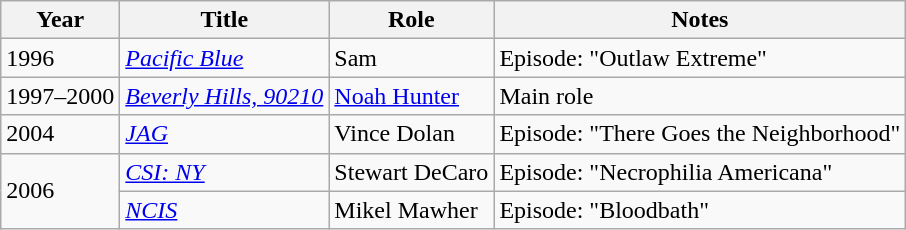<table class="wikitable sortable">
<tr>
<th>Year</th>
<th>Title</th>
<th>Role</th>
<th class="unsortable">Notes</th>
</tr>
<tr>
<td>1996</td>
<td><em><a href='#'>Pacific Blue</a></em></td>
<td>Sam</td>
<td>Episode: "Outlaw Extreme"</td>
</tr>
<tr>
<td>1997–2000</td>
<td><em><a href='#'>Beverly Hills, 90210</a></em></td>
<td><a href='#'>Noah Hunter</a></td>
<td>Main role</td>
</tr>
<tr>
<td>2004</td>
<td><em><a href='#'>JAG</a></em></td>
<td>Vince Dolan</td>
<td>Episode: "There Goes the Neighborhood"</td>
</tr>
<tr>
<td rowspan=2>2006</td>
<td><em><a href='#'>CSI: NY</a></em></td>
<td>Stewart DeCaro</td>
<td>Episode: "Necrophilia Americana"</td>
</tr>
<tr>
<td><em><a href='#'>NCIS</a></em></td>
<td>Mikel Mawher</td>
<td>Episode: "Bloodbath"</td>
</tr>
</table>
